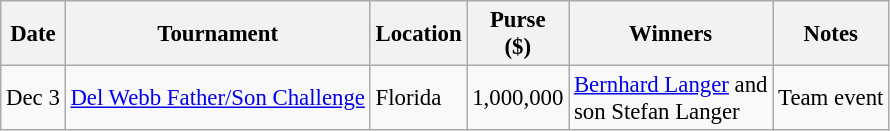<table class="wikitable" style="font-size:95%">
<tr>
<th>Date</th>
<th>Tournament</th>
<th>Location</th>
<th>Purse<br>($)</th>
<th>Winners</th>
<th>Notes</th>
</tr>
<tr>
<td>Dec 3</td>
<td><a href='#'>Del Webb Father/Son Challenge</a></td>
<td>Florida</td>
<td align=right>1,000,000</td>
<td> <a href='#'>Bernhard Langer</a> and<br>son Stefan Langer</td>
<td>Team event</td>
</tr>
</table>
